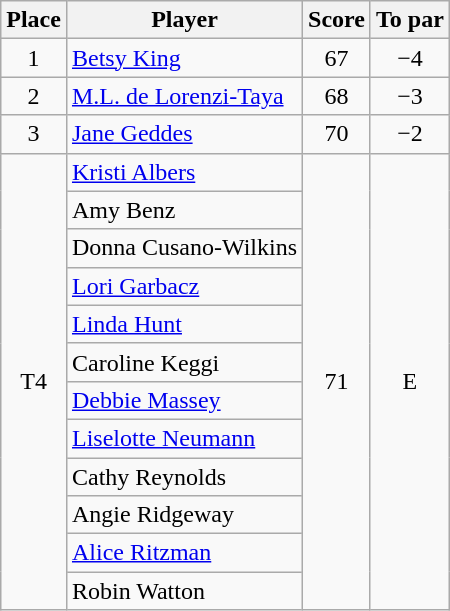<table class=wikitable style="text-align:center">
<tr>
<th>Place</th>
<th>Player</th>
<th>Score</th>
<th>To par</th>
</tr>
<tr>
<td>1</td>
<td align=left> <a href='#'>Betsy King</a></td>
<td>67</td>
<td>−4</td>
</tr>
<tr>
<td>2</td>
<td align=left> <a href='#'>M.L. de Lorenzi-Taya</a></td>
<td>68</td>
<td>−3</td>
</tr>
<tr>
<td>3</td>
<td align=left> <a href='#'>Jane Geddes</a></td>
<td>70</td>
<td>−2</td>
</tr>
<tr>
<td rowspan=12>T4</td>
<td align=left> <a href='#'>Kristi Albers</a></td>
<td rowspan=12>71</td>
<td rowspan=12>E</td>
</tr>
<tr>
<td align=left> Amy Benz</td>
</tr>
<tr>
<td align=left> Donna Cusano-Wilkins</td>
</tr>
<tr>
<td align=left> <a href='#'>Lori Garbacz</a></td>
</tr>
<tr>
<td align=left> <a href='#'>Linda Hunt</a></td>
</tr>
<tr>
<td align=left> Caroline Keggi</td>
</tr>
<tr>
<td align=left> <a href='#'>Debbie Massey</a></td>
</tr>
<tr>
<td align=left> <a href='#'>Liselotte Neumann</a></td>
</tr>
<tr>
<td align=left> Cathy Reynolds</td>
</tr>
<tr>
<td align=left> Angie Ridgeway</td>
</tr>
<tr>
<td align=left> <a href='#'>Alice Ritzman</a></td>
</tr>
<tr>
<td align=left> Robin Watton</td>
</tr>
</table>
